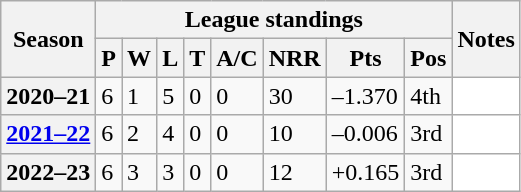<table class="wikitable sortable">
<tr>
<th scope="col" rowspan="2">Season</th>
<th scope="col" colspan="8">League standings</th>
<th scope="col" rowspan="2">Notes</th>
</tr>
<tr>
<th scope="col">P</th>
<th scope="col">W</th>
<th scope="col">L</th>
<th scope="col">T</th>
<th scope="col">A/C</th>
<th scope="col">NRR</th>
<th scope="col">Pts</th>
<th scope="col">Pos</th>
</tr>
<tr>
<th scope="row">2020–21</th>
<td>6</td>
<td>1</td>
<td>5</td>
<td>0</td>
<td>0</td>
<td>30</td>
<td>–1.370</td>
<td>4th</td>
<td style="background: white;"></td>
</tr>
<tr>
<th scope="row"><a href='#'>2021–22</a></th>
<td>6</td>
<td>2</td>
<td>4</td>
<td>0</td>
<td>0</td>
<td>10</td>
<td>–0.006</td>
<td>3rd</td>
<td style="background: white;"></td>
</tr>
<tr>
<th scope="row">2022–23</th>
<td>6</td>
<td>3</td>
<td>3</td>
<td>0</td>
<td>0</td>
<td>12</td>
<td>+0.165</td>
<td>3rd</td>
<td style="background: white;"></td>
</tr>
</table>
